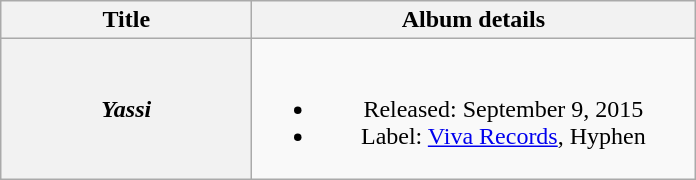<table class="wikitable plainrowheaders" style="text-align:center;">
<tr>
<th scope="col" style="width:10em;">Title</th>
<th scope="col" style="width:18em;">Album details</th>
</tr>
<tr>
<th scope="row"><em>Yassi</em></th>
<td><br><ul><li>Released: September 9, 2015</li><li>Label: <a href='#'>Viva Records</a>, Hyphen</li></ul></td>
</tr>
</table>
